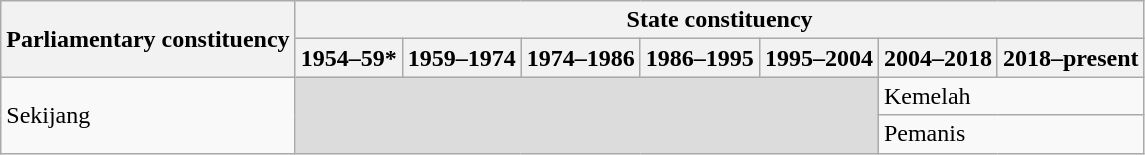<table class="wikitable">
<tr>
<th rowspan="2">Parliamentary constituency</th>
<th colspan="7">State constituency</th>
</tr>
<tr>
<th>1954–59*</th>
<th>1959–1974</th>
<th>1974–1986</th>
<th>1986–1995</th>
<th>1995–2004</th>
<th>2004–2018</th>
<th>2018–present</th>
</tr>
<tr>
<td rowspan="2">Sekijang</td>
<td colspan="5" rowspan="2" bgcolor="dcdcdc"></td>
<td colspan="2">Kemelah</td>
</tr>
<tr>
<td colspan="2">Pemanis</td>
</tr>
</table>
